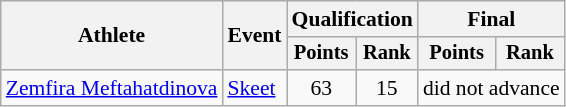<table class="wikitable" style="font-size:90%">
<tr>
<th rowspan="2">Athlete</th>
<th rowspan="2">Event</th>
<th colspan=2>Qualification</th>
<th colspan=2>Final</th>
</tr>
<tr style="font-size:95%">
<th>Points</th>
<th>Rank</th>
<th>Points</th>
<th>Rank</th>
</tr>
<tr align=center>
<td align=left><a href='#'>Zemfira Meftahatdinova</a></td>
<td align=left><a href='#'>Skeet</a></td>
<td>63</td>
<td>15</td>
<td colspan=2>did not advance</td>
</tr>
</table>
